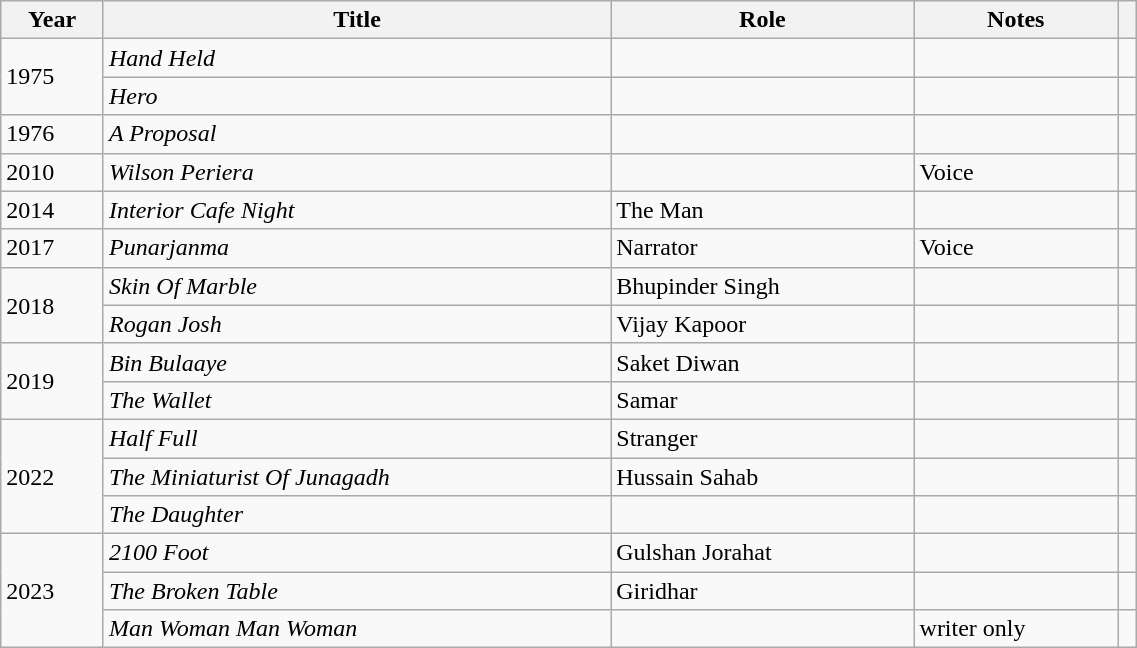<table class="wikitable plainrowheaders sortable" width=60%>
<tr>
<th scope="col">Year</th>
<th scope="col">Title</th>
<th scope="col">Role</th>
<th scope="col">Notes</th>
<th scope="col" class="unsortable"></th>
</tr>
<tr>
<td rowspan=2>1975</td>
<td><em>Hand Held</em></td>
<td></td>
<td></td>
<td></td>
</tr>
<tr>
<td><em>Hero</em></td>
<td></td>
<td></td>
<td></td>
</tr>
<tr>
<td>1976</td>
<td><em>A Proposal</em></td>
<td></td>
<td></td>
<td></td>
</tr>
<tr>
<td>2010</td>
<td><em>Wilson Periera</em></td>
<td></td>
<td>Voice</td>
<td></td>
</tr>
<tr>
<td>2014</td>
<td><em>Interior Cafe Night</em></td>
<td>The Man</td>
<td></td>
<td></td>
</tr>
<tr>
<td>2017</td>
<td><em>Punarjanma</em></td>
<td>Narrator</td>
<td>Voice</td>
<td></td>
</tr>
<tr>
<td rowspan=2>2018</td>
<td><em>Skin Of Marble</em></td>
<td>Bhupinder Singh</td>
<td></td>
<td></td>
</tr>
<tr>
<td><em>Rogan Josh</em></td>
<td>Vijay Kapoor</td>
<td></td>
<td></td>
</tr>
<tr>
<td rowspan=2>2019</td>
<td><em>Bin Bulaaye</em></td>
<td>Saket Diwan</td>
<td></td>
<td></td>
</tr>
<tr>
<td><em>The Wallet</em></td>
<td>Samar</td>
<td></td>
<td></td>
</tr>
<tr>
<td rowspan=3>2022</td>
<td><em>Half Full</em></td>
<td>Stranger</td>
<td></td>
<td></td>
</tr>
<tr>
<td><em>The Miniaturist Of Junagadh</em></td>
<td>Hussain Sahab</td>
<td></td>
<td></td>
</tr>
<tr>
<td><em>The Daughter</em></td>
<td></td>
<td></td>
<td></td>
</tr>
<tr>
<td rowspan=3>2023</td>
<td><em>2100 Foot</em></td>
<td>Gulshan Jorahat</td>
<td></td>
<td></td>
</tr>
<tr>
<td><em>The Broken Table</em></td>
<td>Giridhar</td>
<td></td>
<td></td>
</tr>
<tr>
<td><em>Man Woman Man Woman</em></td>
<td></td>
<td> writer only</td>
<td></td>
</tr>
</table>
